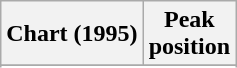<table class="wikitable plainrowheaders">
<tr>
<th scope="col">Chart (1995)</th>
<th scope="col">Peak<br>position</th>
</tr>
<tr>
</tr>
<tr>
</tr>
</table>
